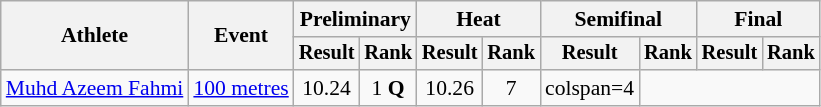<table class="wikitable" style="font-size:90%">
<tr>
<th rowspan="2">Athlete</th>
<th rowspan="2">Event</th>
<th colspan="2">Preliminary</th>
<th colspan="2">Heat</th>
<th colspan="2">Semifinal</th>
<th colspan="2">Final</th>
</tr>
<tr style="font-size:95%">
<th>Result</th>
<th>Rank</th>
<th>Result</th>
<th>Rank</th>
<th>Result</th>
<th>Rank</th>
<th>Result</th>
<th>Rank</th>
</tr>
<tr align=center>
<td align=left><a href='#'>Muhd Azeem Fahmi</a></td>
<td align=left><a href='#'>100 metres</a></td>
<td>10.24</td>
<td>1 <strong>Q</strong></td>
<td>10.26</td>
<td>7</td>
<td>colspan=4 </td>
</tr>
</table>
